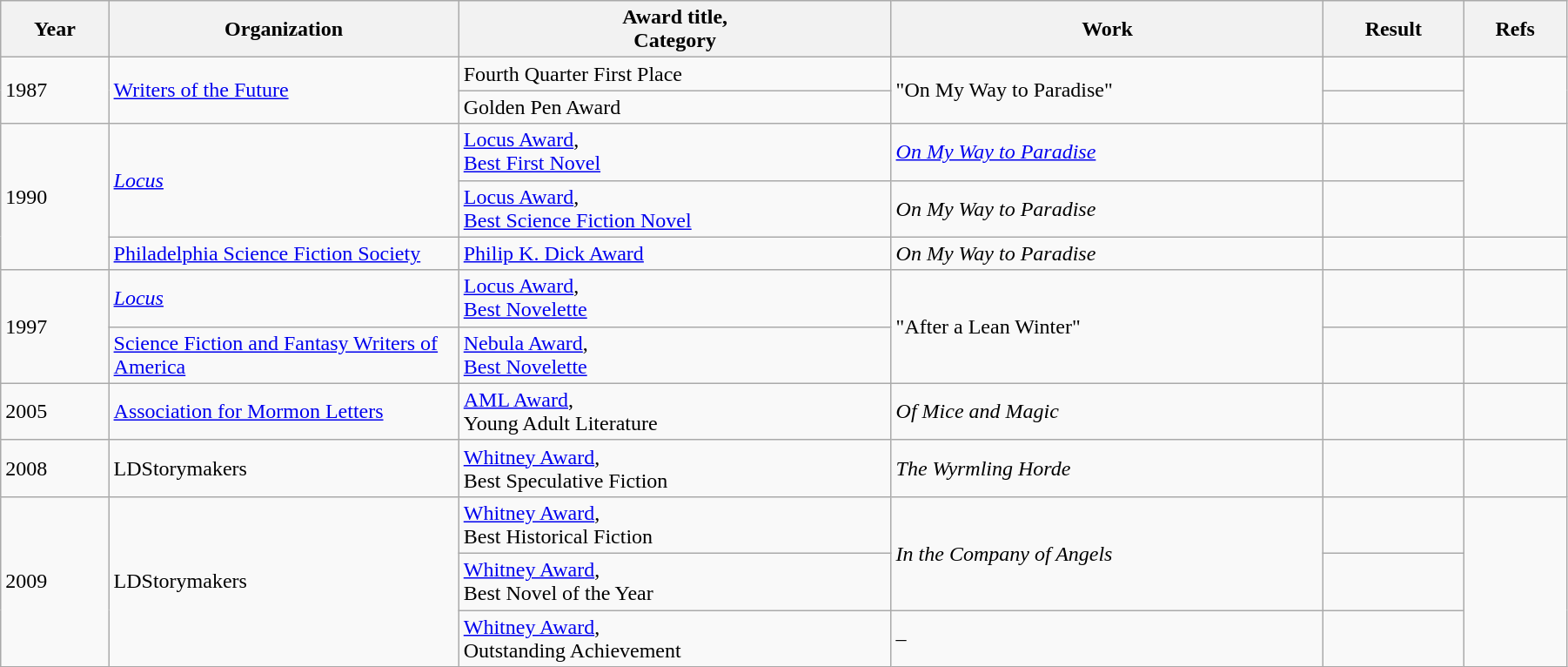<table class="wikitable" style="width:95%;" cellpadding="5">
<tr>
<th scope="col" style="width:30px;">Year</th>
<th scope="col" style="width:120px;">Organization</th>
<th scope="col" style="width:150px;">Award title,<br>Category</th>
<th scope="col" style="width:150px;">Work</th>
<th scope="col" style="width:10px;">Result</th>
<th scope="col" style="width:10px;">Refs<br></th>
</tr>
<tr>
<td rowspan="2">1987</td>
<td rowspan="2"><a href='#'>Writers of the Future</a></td>
<td>Fourth Quarter First Place</td>
<td rowspan="2">"On My Way to Paradise"</td>
<td></td>
<td rowspan="2"></td>
</tr>
<tr>
<td>Golden Pen Award</td>
<td></td>
</tr>
<tr>
<td rowspan="3">1990</td>
<td rowspan="2"><em><a href='#'>Locus</a></em></td>
<td><a href='#'>Locus Award</a>,<br><a href='#'>Best First Novel</a></td>
<td><em><a href='#'>On My Way to Paradise</a></em></td>
<td></td>
<td rowspan="2"></td>
</tr>
<tr>
<td><a href='#'>Locus Award</a>,<br><a href='#'>Best Science Fiction Novel</a></td>
<td><em>On My Way to Paradise</em></td>
<td></td>
</tr>
<tr>
<td><a href='#'>Philadelphia Science Fiction Society</a></td>
<td><a href='#'>Philip K. Dick Award</a></td>
<td><em>On My Way to Paradise</em></td>
<td></td>
<td></td>
</tr>
<tr>
<td rowspan="2">1997</td>
<td><em><a href='#'>Locus</a></em></td>
<td><a href='#'>Locus Award</a>,<br><a href='#'>Best Novelette</a></td>
<td rowspan="2">"After a Lean Winter"</td>
<td></td>
<td></td>
</tr>
<tr>
<td><a href='#'>Science Fiction and Fantasy Writers of America</a></td>
<td><a href='#'>Nebula Award</a>,<br><a href='#'>Best Novelette</a></td>
<td></td>
<td></td>
</tr>
<tr>
<td>2005</td>
<td><a href='#'>Association for Mormon Letters</a></td>
<td><a href='#'>AML Award</a>,<br>Young Adult Literature</td>
<td><em>Of Mice and Magic</em></td>
<td></td>
<td></td>
</tr>
<tr>
<td>2008</td>
<td>LDStorymakers</td>
<td><a href='#'>Whitney Award</a>,<br>Best Speculative Fiction</td>
<td><em>The Wyrmling Horde</em></td>
<td></td>
<td></td>
</tr>
<tr>
<td rowspan="3">2009</td>
<td rowspan="3">LDStorymakers</td>
<td><a href='#'>Whitney Award</a>,<br>Best Historical Fiction</td>
<td rowspan="2"><em>In the Company of Angels</em></td>
<td></td>
<td rowspan="3"></td>
</tr>
<tr>
<td><a href='#'>Whitney Award</a>,<br>Best Novel of the Year</td>
<td></td>
</tr>
<tr>
<td><a href='#'>Whitney Award</a>,<br>Outstanding Achievement</td>
<td>–</td>
<td></td>
</tr>
</table>
